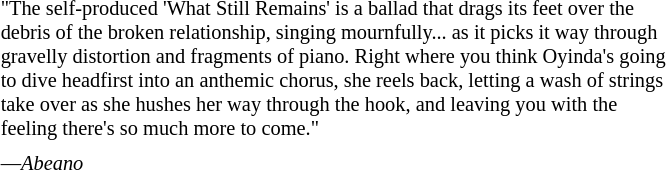<table class="toccolours" style="float: right; margin-left: 1em; margin-right: 2em; font-size: 85%; background:offwhite; color:black; width:34em; max-width: 40%;" cellspacing="5">
<tr>
<td style="text-align: left;">"The self-produced 'What Still Remains' is a ballad that drags its feet over the debris of the broken relationship, singing mournfully... as it picks it way through gravelly distortion and fragments of piano. Right where you think Oyinda's going to dive headfirst into an anthemic chorus, she reels back, letting a wash of strings take over as she hushes her way through the hook, and leaving you with the feeling there's so much more to come."</td>
</tr>
<tr>
<td style="text-align: left;">—<em>Abeano</em></td>
</tr>
</table>
